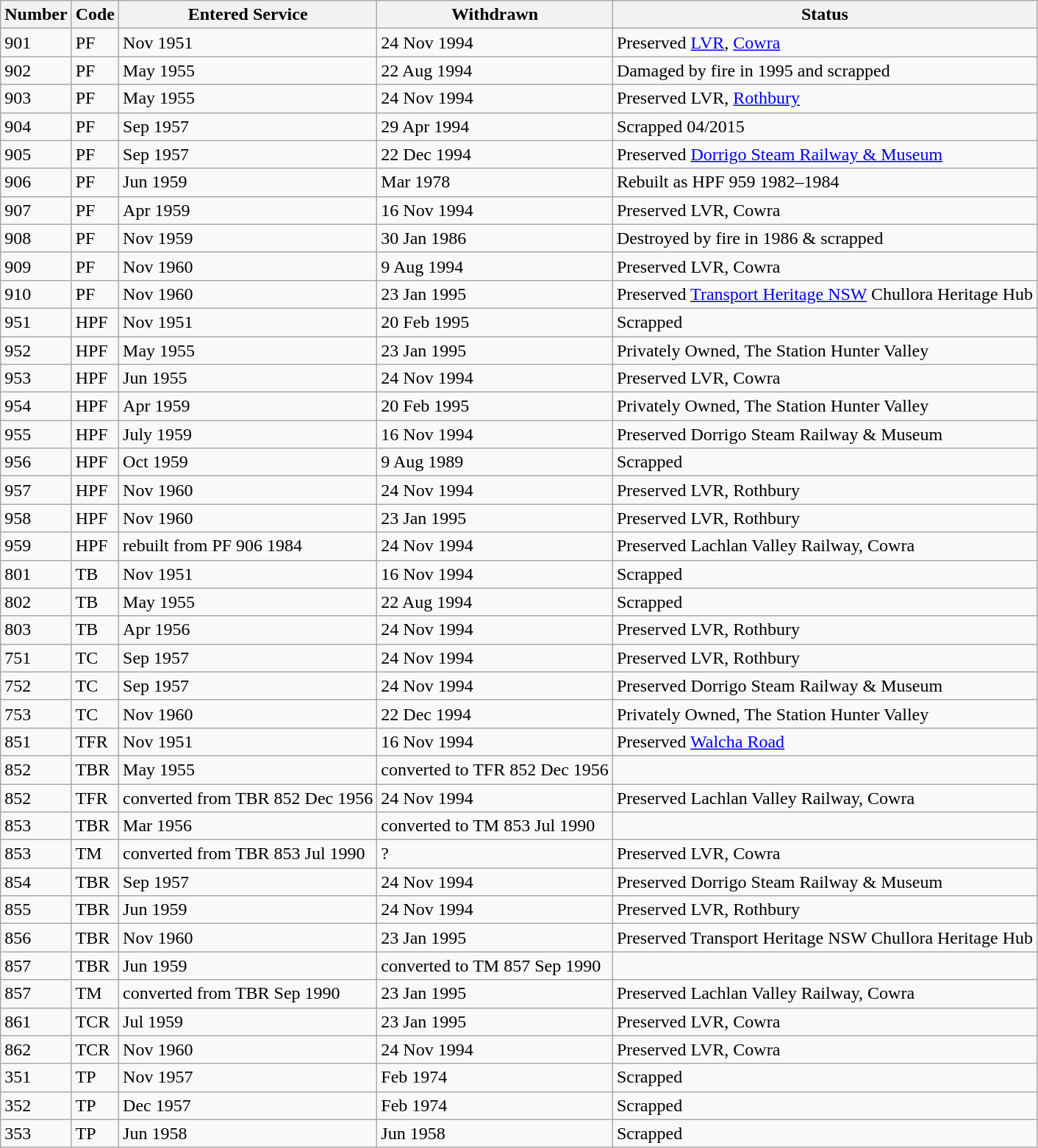<table class="wikitable sortable">
<tr>
<th>Number</th>
<th>Code</th>
<th>Entered Service</th>
<th>Withdrawn</th>
<th>Status</th>
</tr>
<tr>
<td>901</td>
<td>PF</td>
<td>Nov 1951</td>
<td>24 Nov 1994</td>
<td>Preserved <a href='#'>LVR</a>, <a href='#'>Cowra</a></td>
</tr>
<tr>
<td>902</td>
<td>PF</td>
<td>May 1955</td>
<td>22 Aug 1994</td>
<td>Damaged by fire in 1995 and scrapped</td>
</tr>
<tr>
<td>903</td>
<td>PF</td>
<td>May 1955</td>
<td>24 Nov 1994</td>
<td>Preserved LVR, <a href='#'>Rothbury</a></td>
</tr>
<tr>
<td>904</td>
<td>PF</td>
<td>Sep 1957</td>
<td>29 Apr 1994</td>
<td>Scrapped 04/2015</td>
</tr>
<tr>
<td>905</td>
<td>PF</td>
<td>Sep 1957</td>
<td>22 Dec 1994</td>
<td>Preserved <a href='#'>Dorrigo Steam Railway & Museum</a></td>
</tr>
<tr>
<td>906</td>
<td>PF</td>
<td>Jun 1959</td>
<td>Mar 1978</td>
<td>Rebuilt as HPF 959 1982–1984</td>
</tr>
<tr>
<td>907</td>
<td>PF</td>
<td>Apr 1959</td>
<td>16 Nov 1994</td>
<td>Preserved LVR, Cowra</td>
</tr>
<tr>
<td>908</td>
<td>PF</td>
<td>Nov 1959</td>
<td>30 Jan 1986</td>
<td>Destroyed by fire in 1986 & scrapped</td>
</tr>
<tr>
<td>909</td>
<td>PF</td>
<td>Nov 1960</td>
<td>9 Aug 1994</td>
<td>Preserved LVR, Cowra</td>
</tr>
<tr>
<td>910</td>
<td>PF</td>
<td>Nov 1960</td>
<td>23 Jan 1995</td>
<td>Preserved <a href='#'>Transport Heritage NSW</a> Chullora Heritage Hub</td>
</tr>
<tr>
<td>951</td>
<td>HPF</td>
<td>Nov 1951</td>
<td>20 Feb 1995</td>
<td>Scrapped</td>
</tr>
<tr>
<td>952</td>
<td>HPF</td>
<td>May 1955</td>
<td>23 Jan 1995</td>
<td>Privately Owned, The Station Hunter Valley</td>
</tr>
<tr>
<td>953</td>
<td>HPF</td>
<td>Jun 1955</td>
<td>24 Nov 1994</td>
<td>Preserved LVR, Cowra</td>
</tr>
<tr>
<td>954</td>
<td>HPF</td>
<td>Apr 1959</td>
<td>20 Feb 1995</td>
<td>Privately Owned, The Station Hunter Valley</td>
</tr>
<tr>
<td>955</td>
<td>HPF</td>
<td>July 1959</td>
<td>16 Nov 1994</td>
<td>Preserved Dorrigo Steam Railway & Museum</td>
</tr>
<tr>
<td>956</td>
<td>HPF</td>
<td>Oct 1959</td>
<td>9 Aug 1989</td>
<td>Scrapped</td>
</tr>
<tr>
<td>957</td>
<td>HPF</td>
<td>Nov 1960</td>
<td>24 Nov 1994</td>
<td>Preserved LVR, Rothbury</td>
</tr>
<tr>
<td>958</td>
<td>HPF</td>
<td>Nov 1960</td>
<td>23 Jan 1995</td>
<td>Preserved LVR, Rothbury</td>
</tr>
<tr>
<td>959</td>
<td>HPF</td>
<td>rebuilt from PF 906 1984</td>
<td>24 Nov 1994</td>
<td>Preserved Lachlan Valley Railway, Cowra</td>
</tr>
<tr>
<td>801</td>
<td>TB</td>
<td>Nov 1951</td>
<td>16 Nov 1994</td>
<td>Scrapped</td>
</tr>
<tr>
<td>802</td>
<td>TB</td>
<td>May 1955</td>
<td>22 Aug 1994</td>
<td>Scrapped</td>
</tr>
<tr>
<td>803</td>
<td>TB</td>
<td>Apr 1956</td>
<td>24 Nov 1994</td>
<td>Preserved LVR, Rothbury</td>
</tr>
<tr>
<td>751</td>
<td>TC</td>
<td>Sep 1957</td>
<td>24 Nov 1994</td>
<td>Preserved LVR, Rothbury</td>
</tr>
<tr>
<td>752</td>
<td>TC</td>
<td>Sep 1957</td>
<td>24 Nov 1994</td>
<td>Preserved Dorrigo Steam Railway & Museum</td>
</tr>
<tr>
<td>753</td>
<td>TC</td>
<td>Nov 1960</td>
<td>22 Dec 1994</td>
<td>Privately Owned, The Station Hunter Valley</td>
</tr>
<tr>
<td>851</td>
<td>TFR</td>
<td>Nov 1951</td>
<td>16 Nov 1994</td>
<td>Preserved <a href='#'>Walcha Road</a></td>
</tr>
<tr>
<td>852</td>
<td>TBR</td>
<td>May 1955</td>
<td>converted to TFR 852 Dec 1956</td>
<td></td>
</tr>
<tr>
<td>852</td>
<td>TFR</td>
<td>converted from TBR 852 Dec 1956</td>
<td>24 Nov 1994</td>
<td>Preserved Lachlan Valley Railway, Cowra</td>
</tr>
<tr>
<td>853</td>
<td>TBR</td>
<td>Mar 1956</td>
<td>converted to TM 853 Jul 1990</td>
<td></td>
</tr>
<tr>
<td>853</td>
<td>TM</td>
<td>converted from TBR 853 Jul 1990</td>
<td>?</td>
<td>Preserved LVR, Cowra</td>
</tr>
<tr>
<td>854</td>
<td>TBR</td>
<td>Sep 1957</td>
<td>24 Nov 1994</td>
<td>Preserved Dorrigo Steam Railway & Museum</td>
</tr>
<tr>
<td>855</td>
<td>TBR</td>
<td>Jun 1959</td>
<td>24 Nov 1994</td>
<td>Preserved LVR, Rothbury</td>
</tr>
<tr>
<td>856</td>
<td>TBR</td>
<td>Nov 1960</td>
<td>23 Jan 1995</td>
<td>Preserved Transport Heritage NSW Chullora Heritage Hub</td>
</tr>
<tr>
<td>857</td>
<td>TBR</td>
<td>Jun 1959</td>
<td>converted to TM 857 Sep 1990</td>
<td></td>
</tr>
<tr>
<td>857</td>
<td>TM</td>
<td>converted from TBR Sep 1990</td>
<td>23 Jan 1995</td>
<td>Preserved Lachlan Valley Railway, Cowra</td>
</tr>
<tr>
<td>861</td>
<td>TCR</td>
<td>Jul 1959</td>
<td>23 Jan 1995</td>
<td>Preserved LVR, Cowra</td>
</tr>
<tr>
<td>862</td>
<td>TCR</td>
<td>Nov 1960</td>
<td>24 Nov 1994</td>
<td>Preserved LVR, Cowra</td>
</tr>
<tr>
<td>351</td>
<td>TP</td>
<td>Nov 1957</td>
<td>Feb 1974</td>
<td>Scrapped</td>
</tr>
<tr>
<td>352</td>
<td>TP</td>
<td>Dec 1957</td>
<td>Feb 1974</td>
<td>Scrapped</td>
</tr>
<tr>
<td>353</td>
<td>TP</td>
<td>Jun 1958</td>
<td>Jun 1958</td>
<td>Scrapped</td>
</tr>
</table>
